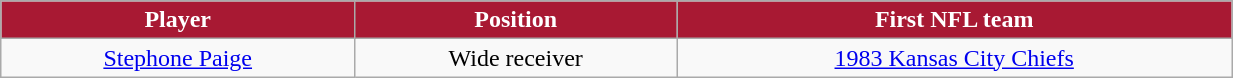<table class="wikitable" width="65%">
<tr align="center"  style="background:#A81933;color:#FFFFFF;">
<td><strong>Player</strong></td>
<td><strong>Position</strong></td>
<td><strong>First NFL team</strong></td>
</tr>
<tr align="center" bgcolor="">
<td><a href='#'>Stephone Paige</a></td>
<td>Wide receiver</td>
<td><a href='#'>1983 Kansas City Chiefs</a></td>
</tr>
</table>
